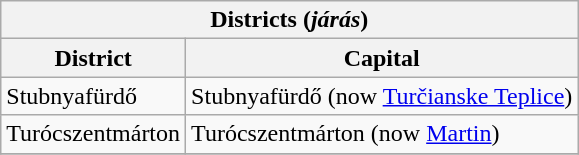<table class="wikitable">
<tr>
<th colspan=2>Districts (<em>járás</em>)</th>
</tr>
<tr>
<th>District</th>
<th>Capital</th>
</tr>
<tr>
<td> Stubnyafürdő</td>
<td>Stubnyafürdő (now <a href='#'>Turčianske Teplice</a>)</td>
</tr>
<tr>
<td> Turócszentmárton</td>
<td>Turócszentmárton (now <a href='#'>Martin</a>)</td>
</tr>
<tr>
</tr>
</table>
